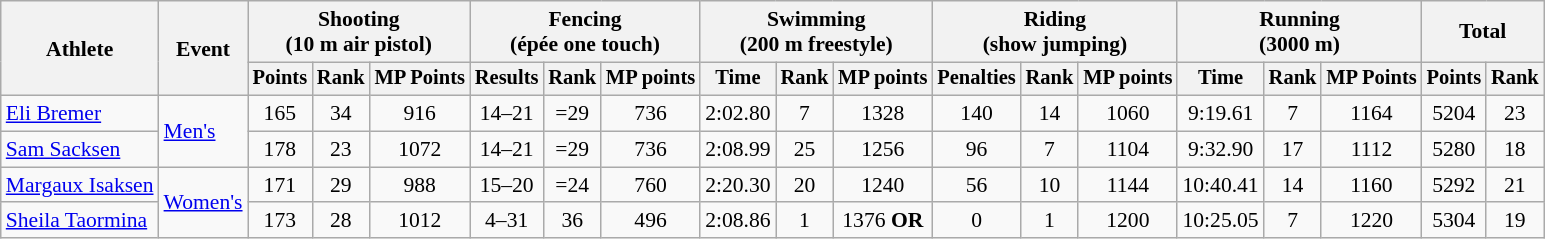<table class=wikitable style=font-size:90%;text-align:center>
<tr>
<th rowspan=2>Athlete</th>
<th rowspan=2>Event</th>
<th colspan=3>Shooting<br><span>(10 m air pistol)</span></th>
<th colspan=3>Fencing<br><span>(épée one touch)</span></th>
<th colspan=3>Swimming<br><span>(200 m freestyle)</span></th>
<th colspan=3>Riding<br><span>(show jumping)</span></th>
<th colspan=3>Running<br><span>(3000 m)</span></th>
<th colspan=2>Total</th>
</tr>
<tr style=font-size:95%>
<th>Points</th>
<th>Rank</th>
<th>MP Points</th>
<th>Results</th>
<th>Rank</th>
<th>MP points</th>
<th>Time</th>
<th>Rank</th>
<th>MP points</th>
<th>Penalties</th>
<th>Rank</th>
<th>MP points</th>
<th>Time</th>
<th>Rank</th>
<th>MP Points</th>
<th>Points</th>
<th>Rank</th>
</tr>
<tr>
<td align=left><a href='#'>Eli Bremer</a></td>
<td align=left rowspan=2><a href='#'>Men's</a></td>
<td>165</td>
<td>34</td>
<td>916</td>
<td>14–21</td>
<td>=29</td>
<td>736</td>
<td>2:02.80</td>
<td>7</td>
<td>1328</td>
<td>140</td>
<td>14</td>
<td>1060</td>
<td>9:19.61</td>
<td>7</td>
<td>1164</td>
<td>5204</td>
<td>23</td>
</tr>
<tr>
<td align=left><a href='#'>Sam Sacksen</a></td>
<td>178</td>
<td>23</td>
<td>1072</td>
<td>14–21</td>
<td>=29</td>
<td>736</td>
<td>2:08.99</td>
<td>25</td>
<td>1256</td>
<td>96</td>
<td>7</td>
<td>1104</td>
<td>9:32.90</td>
<td>17</td>
<td>1112</td>
<td>5280</td>
<td>18</td>
</tr>
<tr>
<td align=left><a href='#'>Margaux Isaksen</a></td>
<td align=left rowspan=2><a href='#'>Women's</a></td>
<td>171</td>
<td>29</td>
<td>988</td>
<td>15–20</td>
<td>=24</td>
<td>760</td>
<td>2:20.30</td>
<td>20</td>
<td>1240</td>
<td>56</td>
<td>10</td>
<td>1144</td>
<td>10:40.41</td>
<td>14</td>
<td>1160</td>
<td>5292</td>
<td>21</td>
</tr>
<tr>
<td align=left><a href='#'>Sheila Taormina</a></td>
<td>173</td>
<td>28</td>
<td>1012</td>
<td>4–31</td>
<td>36</td>
<td>496</td>
<td>2:08.86</td>
<td>1</td>
<td>1376 <strong>OR</strong></td>
<td>0</td>
<td>1</td>
<td>1200</td>
<td>10:25.05</td>
<td>7</td>
<td>1220</td>
<td>5304</td>
<td>19</td>
</tr>
</table>
